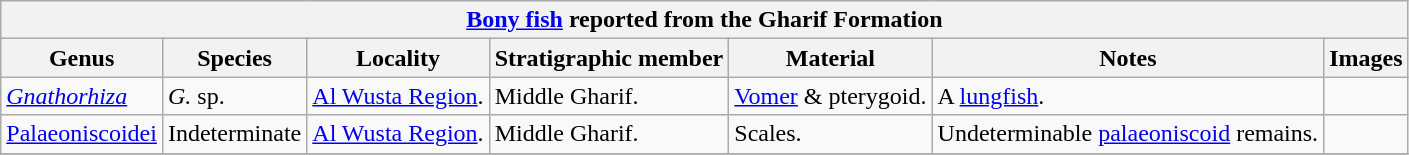<table class="wikitable" align="center">
<tr>
<th colspan="7" align="center"><strong><a href='#'>Bony fish</a> reported from the Gharif Formation</strong></th>
</tr>
<tr>
<th>Genus</th>
<th>Species</th>
<th>Locality</th>
<th><strong>Stratigraphic member</strong></th>
<th><strong>Material</strong></th>
<th>Notes</th>
<th>Images</th>
</tr>
<tr>
<td><em><a href='#'>Gnathorhiza</a></em></td>
<td><em>G.</em> sp.</td>
<td><a href='#'>Al Wusta Region</a>.</td>
<td>Middle Gharif.</td>
<td><a href='#'>Vomer</a> & pterygoid.</td>
<td>A <a href='#'>lungfish</a>.</td>
<td></td>
</tr>
<tr>
<td><a href='#'>Palaeoniscoidei</a></td>
<td>Indeterminate</td>
<td><a href='#'>Al Wusta Region</a>.</td>
<td>Middle Gharif.</td>
<td>Scales.</td>
<td>Undeterminable <a href='#'>palaeoniscoid</a> remains.</td>
<td></td>
</tr>
<tr>
</tr>
</table>
